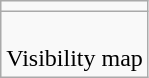<table class=wikitable>
<tr>
<td> </td>
</tr>
<tr align=center>
<td><br>Visibility map</td>
</tr>
</table>
